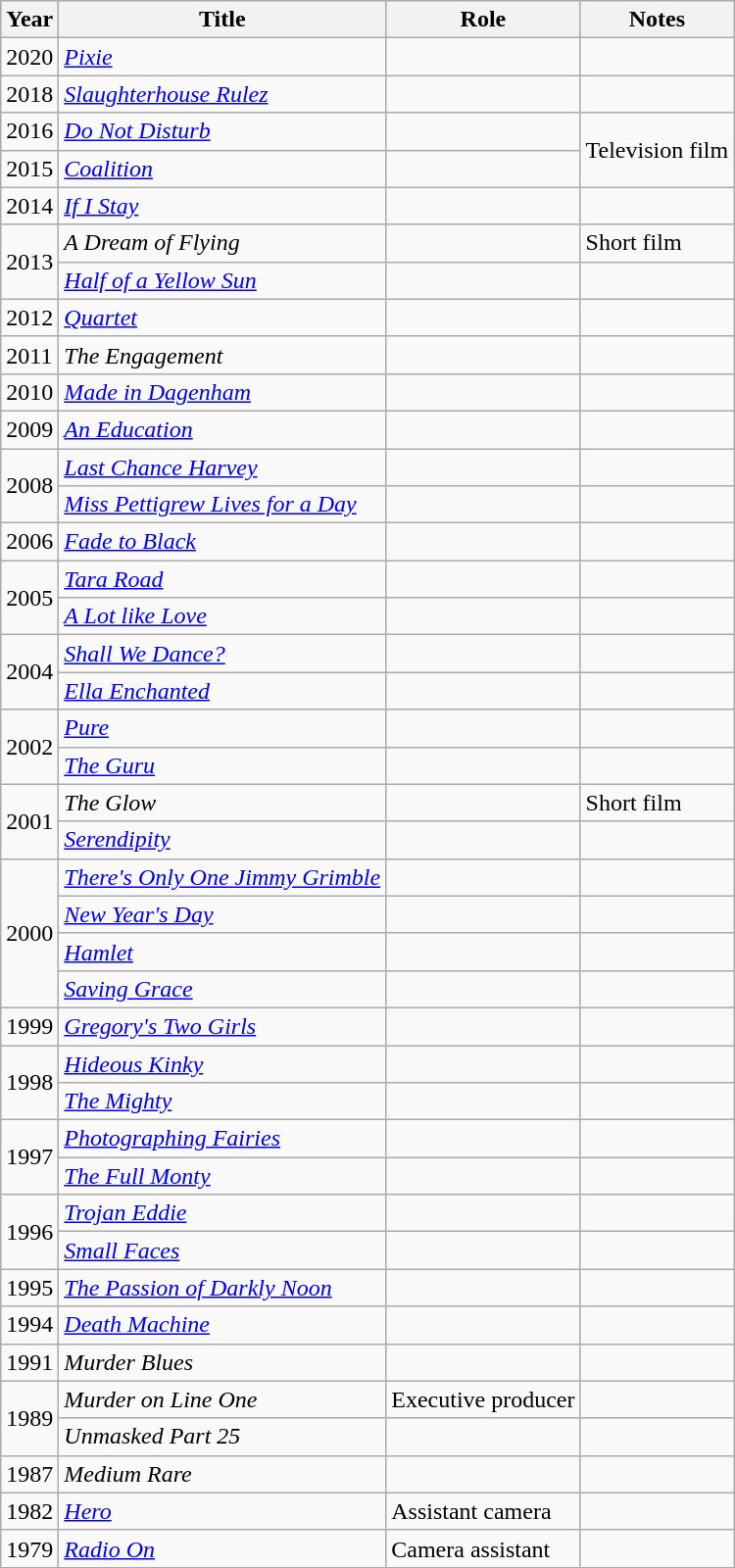<table class="wikitable sortable">
<tr>
<th>Year</th>
<th>Title</th>
<th>Role</th>
<th class="unsortable">Notes</th>
</tr>
<tr>
<td>2020</td>
<td><em><a href='#'>Pixie</a></em></td>
<td></td>
<td></td>
</tr>
<tr>
<td>2018</td>
<td><em><a href='#'>Slaughterhouse Rulez</a></em></td>
<td></td>
<td></td>
</tr>
<tr>
<td>2016</td>
<td><em><a href='#'>Do Not Disturb</a></em></td>
<td></td>
<td rowspan="2">Television film</td>
</tr>
<tr>
<td>2015</td>
<td><em><a href='#'>Coalition</a></em></td>
<td></td>
</tr>
<tr>
<td>2014</td>
<td><em><a href='#'>If I Stay</a></em></td>
<td></td>
<td></td>
</tr>
<tr>
<td rowspan="2">2013</td>
<td><em>A Dream of Flying</em></td>
<td></td>
<td>Short film</td>
</tr>
<tr>
<td><em><a href='#'>Half of a Yellow Sun</a></em></td>
<td></td>
<td></td>
</tr>
<tr>
<td>2012</td>
<td><em><a href='#'>Quartet</a></em></td>
<td></td>
<td></td>
</tr>
<tr>
<td>2011</td>
<td><em>The Engagement</em></td>
<td></td>
<td></td>
</tr>
<tr>
<td>2010</td>
<td><em><a href='#'>Made in Dagenham</a></em></td>
<td></td>
<td></td>
</tr>
<tr>
<td>2009</td>
<td><em><a href='#'>An Education</a></em></td>
<td></td>
<td></td>
</tr>
<tr>
<td rowspan="2">2008</td>
<td><em><a href='#'>Last Chance Harvey</a></em></td>
<td></td>
<td></td>
</tr>
<tr>
<td><em><a href='#'>Miss Pettigrew Lives for a Day</a></em></td>
<td></td>
<td></td>
</tr>
<tr>
<td>2006</td>
<td><em><a href='#'>Fade to Black</a></em></td>
<td></td>
<td></td>
</tr>
<tr>
<td rowspan="2">2005</td>
<td><em><a href='#'>Tara Road</a></em></td>
<td></td>
<td></td>
</tr>
<tr>
<td><em><a href='#'>A Lot like Love</a></em></td>
<td></td>
<td></td>
</tr>
<tr>
<td rowspan="2">2004</td>
<td><em><a href='#'>Shall We Dance?</a></em></td>
<td></td>
<td></td>
</tr>
<tr>
<td><em><a href='#'>Ella Enchanted</a></em></td>
<td></td>
<td></td>
</tr>
<tr>
<td rowspan="2">2002</td>
<td><em><a href='#'>Pure</a></em></td>
<td></td>
<td></td>
</tr>
<tr>
<td><em><a href='#'>The Guru</a></em></td>
<td></td>
<td></td>
</tr>
<tr>
<td rowspan="2">2001</td>
<td><em>The Glow</em></td>
<td></td>
<td>Short film</td>
</tr>
<tr>
<td><em><a href='#'>Serendipity</a></em></td>
<td></td>
<td></td>
</tr>
<tr>
<td rowspan="4">2000</td>
<td><em><a href='#'>There's Only One Jimmy Grimble</a></em></td>
<td></td>
<td></td>
</tr>
<tr>
<td><em><a href='#'>New Year's Day</a></em></td>
<td></td>
<td></td>
</tr>
<tr>
<td><em><a href='#'>Hamlet</a></em></td>
<td></td>
<td></td>
</tr>
<tr>
<td><em><a href='#'>Saving Grace</a></em></td>
<td></td>
<td></td>
</tr>
<tr>
<td>1999</td>
<td><em><a href='#'>Gregory's Two Girls</a></em></td>
<td></td>
<td></td>
</tr>
<tr>
<td rowspan="2">1998</td>
<td><em><a href='#'>Hideous Kinky</a></em></td>
<td></td>
<td></td>
</tr>
<tr>
<td><em><a href='#'>The Mighty</a></em></td>
<td></td>
<td></td>
</tr>
<tr>
<td rowspan="2">1997</td>
<td><em><a href='#'>Photographing Fairies</a></em></td>
<td></td>
<td></td>
</tr>
<tr>
<td><em><a href='#'>The Full Monty</a></em></td>
<td></td>
<td></td>
</tr>
<tr>
<td rowspan="2">1996</td>
<td><em><a href='#'>Trojan Eddie</a></em></td>
<td></td>
<td></td>
</tr>
<tr>
<td><em><a href='#'>Small Faces</a></em></td>
<td></td>
<td></td>
</tr>
<tr>
<td>1995</td>
<td><em><a href='#'>The Passion of Darkly Noon</a></em></td>
<td></td>
<td></td>
</tr>
<tr>
<td>1994</td>
<td><em><a href='#'>Death Machine</a></em></td>
<td></td>
<td></td>
</tr>
<tr>
<td>1991</td>
<td><em>Murder Blues</em></td>
<td></td>
<td></td>
</tr>
<tr>
<td rowspan="2">1989</td>
<td><em>Murder on Line One</em></td>
<td>Executive producer</td>
<td></td>
</tr>
<tr>
<td><em>Unmasked Part 25</em></td>
<td></td>
<td></td>
</tr>
<tr>
<td>1987</td>
<td><em>Medium Rare</em></td>
<td></td>
<td></td>
</tr>
<tr>
<td>1982</td>
<td><em><a href='#'>Hero</a></em></td>
<td>Assistant camera</td>
<td></td>
</tr>
<tr>
<td>1979</td>
<td><em><a href='#'>Radio On</a></em></td>
<td>Camera assistant</td>
<td></td>
</tr>
</table>
